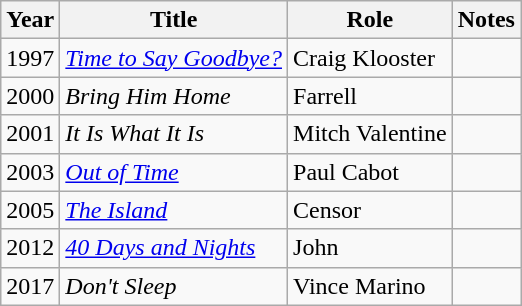<table class="wikitable sortable">
<tr>
<th>Year</th>
<th>Title</th>
<th>Role</th>
<th class="unsortable">Notes</th>
</tr>
<tr>
<td>1997</td>
<td><em><a href='#'>Time to Say Goodbye?</a></em></td>
<td>Craig Klooster</td>
<td></td>
</tr>
<tr>
<td>2000</td>
<td><em>Bring Him Home</em></td>
<td>Farrell</td>
<td></td>
</tr>
<tr>
<td>2001</td>
<td><em>It Is What It Is</em></td>
<td>Mitch Valentine</td>
<td></td>
</tr>
<tr>
<td>2003</td>
<td><em><a href='#'>Out of Time</a></em></td>
<td>Paul Cabot</td>
<td></td>
</tr>
<tr>
<td>2005</td>
<td data-sort-value="Island, The"><em><a href='#'>The Island</a></em></td>
<td>Censor</td>
<td></td>
</tr>
<tr>
<td>2012</td>
<td><em><a href='#'>40 Days and Nights</a></em></td>
<td>John</td>
<td></td>
</tr>
<tr>
<td>2017</td>
<td><em>Don't Sleep</em></td>
<td>Vince Marino</td>
<td></td>
</tr>
</table>
